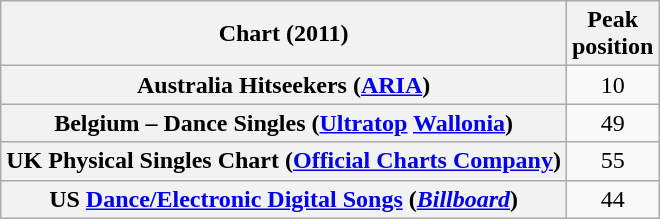<table class="wikitable sortable plainrowheaders">
<tr>
<th scope="col">Chart (2011)</th>
<th scope="col">Peak<br>position</th>
</tr>
<tr>
<th scope="row">Australia Hitseekers (<a href='#'>ARIA</a>)</th>
<td align="center">10</td>
</tr>
<tr>
<th scope="row">Belgium – Dance Singles (<a href='#'>Ultratop</a> <a href='#'>Wallonia</a>)</th>
<td align="center">49</td>
</tr>
<tr>
<th scope="row">UK Physical Singles Chart (<a href='#'>Official Charts Company</a>)</th>
<td align="center">55</td>
</tr>
<tr>
<th scope="row">US <a href='#'>Dance/Electronic Digital Songs</a> (<em><a href='#'>Billboard</a></em>)</th>
<td align="center">44</td>
</tr>
</table>
